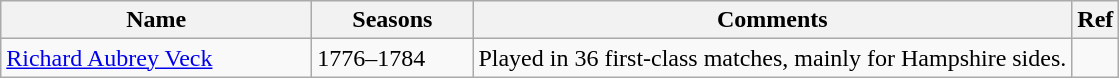<table class="wikitable">
<tr>
<th style="width:200px">Name</th>
<th style="width: 100px">Seasons</th>
<th>Comments</th>
<th>Ref</th>
</tr>
<tr>
<td><a href='#'>Richard Aubrey Veck</a></td>
<td>1776–1784</td>
<td>Played in 36 first-class matches, mainly for Hampshire sides.</td>
<td></td>
</tr>
</table>
